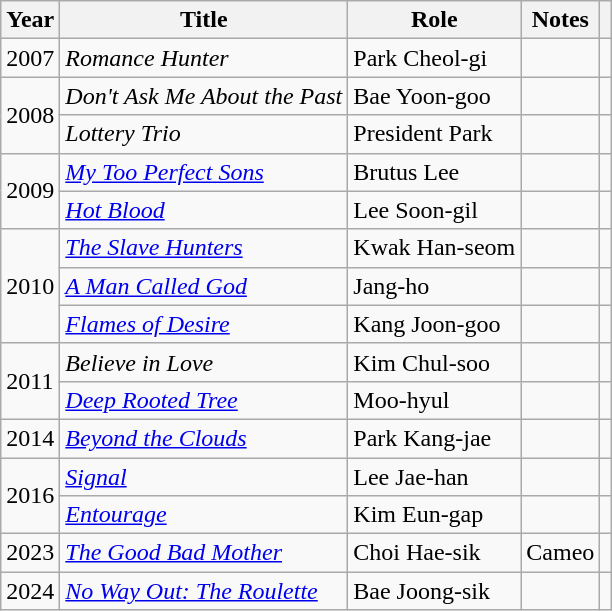<table class="wikitable sortable">
<tr>
<th>Year</th>
<th>Title</th>
<th>Role</th>
<th>Notes</th>
<th scope="col" class="unsortable"></th>
</tr>
<tr>
<td>2007</td>
<td><em>Romance Hunter</em></td>
<td>Park Cheol-gi</td>
<td></td>
<td></td>
</tr>
<tr>
<td rowspan=2>2008</td>
<td><em>Don't Ask Me About the Past</em></td>
<td>Bae Yoon-goo</td>
<td></td>
<td></td>
</tr>
<tr>
<td><em>Lottery Trio</em></td>
<td>President Park</td>
<td></td>
<td></td>
</tr>
<tr>
<td rowspan=2>2009</td>
<td><em><a href='#'>My Too Perfect Sons</a></em></td>
<td>Brutus Lee</td>
<td></td>
<td></td>
</tr>
<tr>
<td><em><a href='#'>Hot Blood</a></em></td>
<td>Lee Soon-gil</td>
<td></td>
<td></td>
</tr>
<tr>
<td rowspan=3>2010</td>
<td><em><a href='#'>The Slave Hunters</a></em></td>
<td>Kwak Han-seom</td>
<td></td>
<td></td>
</tr>
<tr>
<td><em><a href='#'>A Man Called God</a></em></td>
<td>Jang-ho</td>
<td></td>
<td></td>
</tr>
<tr>
<td><em><a href='#'>Flames of Desire</a></em></td>
<td>Kang Joon-goo</td>
<td></td>
<td></td>
</tr>
<tr>
<td rowspan=2>2011</td>
<td><em>Believe in Love</em></td>
<td>Kim Chul-soo</td>
<td></td>
<td></td>
</tr>
<tr>
<td><em><a href='#'>Deep Rooted Tree</a></em></td>
<td>Moo-hyul</td>
<td></td>
<td></td>
</tr>
<tr>
<td>2014</td>
<td><em><a href='#'>Beyond the Clouds</a></em></td>
<td>Park Kang-jae</td>
<td></td>
<td></td>
</tr>
<tr>
<td rowspan=2>2016</td>
<td><em><a href='#'>Signal</a></em></td>
<td>Lee Jae-han</td>
<td></td>
<td></td>
</tr>
<tr>
<td><em><a href='#'>Entourage</a></em></td>
<td>Kim Eun-gap</td>
<td></td>
<td></td>
</tr>
<tr>
<td>2023</td>
<td><em><a href='#'>The Good Bad Mother</a></em></td>
<td>Choi Hae-sik</td>
<td>Cameo</td>
<td></td>
</tr>
<tr>
<td>2024</td>
<td><em><a href='#'>No Way Out: The Roulette</a></em></td>
<td>Bae Joong-sik</td>
<td></td>
<td></td>
</tr>
</table>
